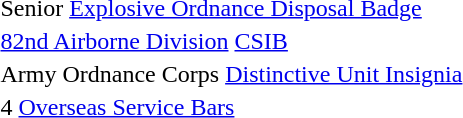<table>
<tr>
<td></td>
<td>Senior <a href='#'>Explosive Ordnance Disposal Badge</a></td>
</tr>
<tr>
<td></td>
<td><a href='#'>82nd Airborne Division</a> <a href='#'>CSIB</a></td>
</tr>
<tr>
<td></td>
<td>Army Ordnance Corps <a href='#'>Distinctive Unit Insignia</a></td>
</tr>
<tr>
<td></td>
<td>4 <a href='#'>Overseas Service Bars</a></td>
</tr>
</table>
